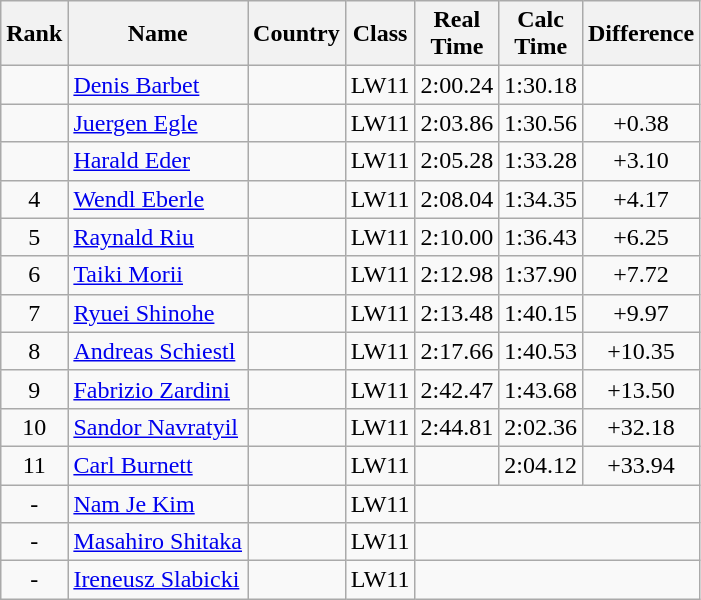<table class="wikitable sortable" style="text-align:center">
<tr>
<th>Rank</th>
<th>Name</th>
<th>Country</th>
<th>Class</th>
<th>Real<br>Time</th>
<th>Calc<br>Time</th>
<th Class="unsortable">Difference</th>
</tr>
<tr>
<td></td>
<td align=left><a href='#'>Denis Barbet</a></td>
<td align=left></td>
<td>LW11</td>
<td>2:00.24</td>
<td>1:30.18</td>
</tr>
<tr>
<td></td>
<td align=left><a href='#'>Juergen Egle</a></td>
<td align=left></td>
<td>LW11</td>
<td>2:03.86</td>
<td>1:30.56</td>
<td>+0.38</td>
</tr>
<tr>
<td></td>
<td align=left><a href='#'>Harald Eder</a></td>
<td align=left></td>
<td>LW11</td>
<td>2:05.28</td>
<td>1:33.28</td>
<td>+3.10</td>
</tr>
<tr>
<td>4</td>
<td align=left><a href='#'>Wendl Eberle</a></td>
<td align=left></td>
<td>LW11</td>
<td>2:08.04</td>
<td>1:34.35</td>
<td>+4.17</td>
</tr>
<tr>
<td>5</td>
<td align=left><a href='#'>Raynald Riu</a></td>
<td align=left></td>
<td>LW11</td>
<td>2:10.00</td>
<td>1:36.43</td>
<td>+6.25</td>
</tr>
<tr>
<td>6</td>
<td align=left><a href='#'>Taiki Morii</a></td>
<td align=left></td>
<td>LW11</td>
<td>2:12.98</td>
<td>1:37.90</td>
<td>+7.72</td>
</tr>
<tr>
<td>7</td>
<td align=left><a href='#'>Ryuei Shinohe</a></td>
<td align=left></td>
<td>LW11</td>
<td>2:13.48</td>
<td>1:40.15</td>
<td>+9.97</td>
</tr>
<tr>
<td>8</td>
<td align=left><a href='#'>Andreas Schiestl</a></td>
<td align=left></td>
<td>LW11</td>
<td>2:17.66</td>
<td>1:40.53</td>
<td>+10.35</td>
</tr>
<tr>
<td>9</td>
<td align=left><a href='#'>Fabrizio Zardini</a></td>
<td align=left></td>
<td>LW11</td>
<td>2:42.47</td>
<td>1:43.68</td>
<td>+13.50</td>
</tr>
<tr>
<td>10</td>
<td align=left><a href='#'>Sandor Navratyil</a></td>
<td align=left></td>
<td>LW11</td>
<td>2:44.81</td>
<td>2:02.36</td>
<td>+32.18</td>
</tr>
<tr>
<td>11</td>
<td align=left><a href='#'>Carl Burnett</a></td>
<td align=left></td>
<td>LW11</td>
<td></td>
<td>2:04.12</td>
<td>+33.94</td>
</tr>
<tr>
<td>-</td>
<td align=left><a href='#'>Nam Je Kim</a></td>
<td align=left></td>
<td>LW11</td>
<td colspan=3></td>
</tr>
<tr>
<td>-</td>
<td align=left><a href='#'>Masahiro Shitaka</a></td>
<td align=left></td>
<td>LW11</td>
<td colspan=3></td>
</tr>
<tr>
<td>-</td>
<td align=left><a href='#'>Ireneusz Slabicki</a></td>
<td align=left></td>
<td>LW11</td>
<td colspan=3></td>
</tr>
</table>
